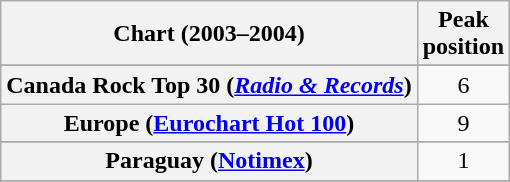<table class="wikitable sortable plainrowheaders" style="text-align:center">
<tr>
<th scope="col">Chart (2003–2004)</th>
<th scope="col">Peak<br>position</th>
</tr>
<tr>
</tr>
<tr>
</tr>
<tr>
<th scope="row">Canada Rock Top 30 (<em><a href='#'>Radio & Records</a></em>)</th>
<td>6</td>
</tr>
<tr>
<th scope="row">Europe (<a href='#'>Eurochart Hot 100</a>)</th>
<td>9</td>
</tr>
<tr>
</tr>
<tr>
</tr>
<tr>
</tr>
<tr>
</tr>
<tr>
</tr>
<tr>
</tr>
<tr>
</tr>
<tr>
<th scope="row">Paraguay (<a href='#'>Notimex</a>)</th>
<td>1</td>
</tr>
<tr>
</tr>
<tr>
</tr>
<tr>
</tr>
<tr>
</tr>
<tr>
</tr>
<tr>
</tr>
<tr>
</tr>
<tr>
</tr>
<tr>
</tr>
</table>
